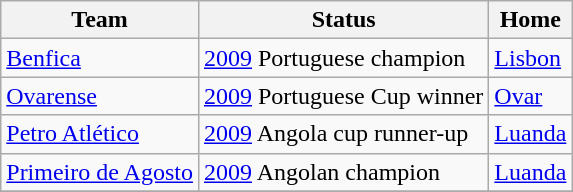<table class="wikitable">
<tr>
<th>Team</th>
<th>Status</th>
<th>Home</th>
</tr>
<tr>
<td> <a href='#'>Benfica</a></td>
<td><a href='#'>2009</a> Portuguese champion</td>
<td><a href='#'>Lisbon</a></td>
</tr>
<tr>
<td> <a href='#'>Ovarense</a></td>
<td><a href='#'>2009</a> Portuguese Cup winner</td>
<td><a href='#'>Ovar</a></td>
</tr>
<tr>
<td> <a href='#'>Petro Atlético</a></td>
<td><a href='#'>2009</a> Angola cup runner-up</td>
<td><a href='#'>Luanda</a></td>
</tr>
<tr>
<td> <a href='#'>Primeiro de Agosto</a></td>
<td><a href='#'>2009</a> Angolan champion</td>
<td><a href='#'>Luanda</a></td>
</tr>
<tr>
</tr>
</table>
